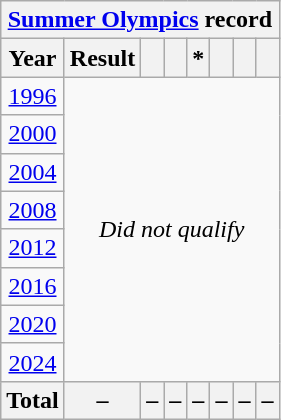<table class="wikitable" style="text-align: center;">
<tr>
<th colspan="8"><a href='#'>Summer Olympics</a> record</th>
</tr>
<tr>
<th>Year</th>
<th>Result</th>
<th></th>
<th></th>
<th>*</th>
<th></th>
<th></th>
<th></th>
</tr>
<tr>
<td> <a href='#'>1996</a></td>
<td colspan=7 rowspan=8><em>Did not qualify</em></td>
</tr>
<tr>
<td> <a href='#'>2000</a></td>
</tr>
<tr>
<td> <a href='#'>2004</a></td>
</tr>
<tr>
<td> <a href='#'>2008</a></td>
</tr>
<tr>
<td> <a href='#'>2012</a></td>
</tr>
<tr>
<td> <a href='#'>2016</a></td>
</tr>
<tr>
<td> <a href='#'>2020</a></td>
</tr>
<tr>
<td> <a href='#'>2024</a></td>
</tr>
<tr>
<th>Total</th>
<th>–</th>
<th>–</th>
<th>–</th>
<th>–</th>
<th>–</th>
<th>–</th>
<th>–</th>
</tr>
</table>
